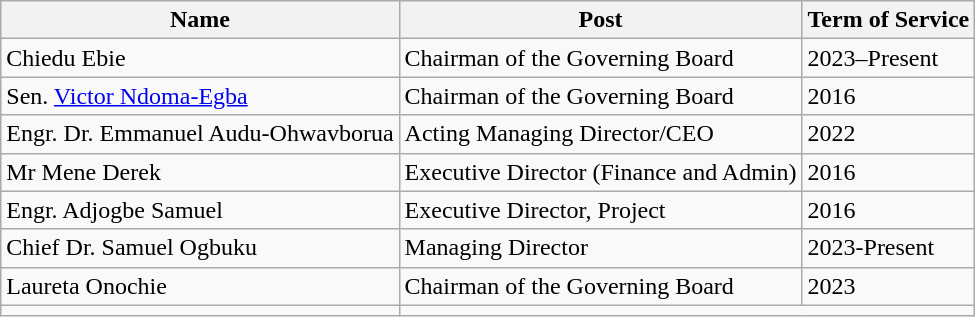<table class="wikitable">
<tr>
<th>Name</th>
<th>Post</th>
<th>Term of Service</th>
</tr>
<tr>
<td>Chiedu Ebie</td>
<td>Chairman of the Governing Board</td>
<td>2023–Present</td>
</tr>
<tr>
<td>Sen. <a href='#'>Victor Ndoma-Egba</a></td>
<td>Chairman of the Governing Board</td>
<td>2016</td>
</tr>
<tr>
<td>Engr. Dr. Emmanuel Audu-Ohwavborua</td>
<td>Acting Managing Director/CEO</td>
<td>2022</td>
</tr>
<tr>
<td>Mr Mene Derek</td>
<td>Executive Director (Finance and Admin)</td>
<td>2016</td>
</tr>
<tr>
<td>Engr. Adjogbe Samuel</td>
<td>Executive Director, Project</td>
<td>2016</td>
</tr>
<tr>
<td>Chief Dr. Samuel Ogbuku</td>
<td>Managing Director</td>
<td>2023-Present</td>
</tr>
<tr>
<td>Laureta Onochie</td>
<td>Chairman of the Governing Board</td>
<td>2023</td>
</tr>
<tr>
<td></td>
</tr>
</table>
